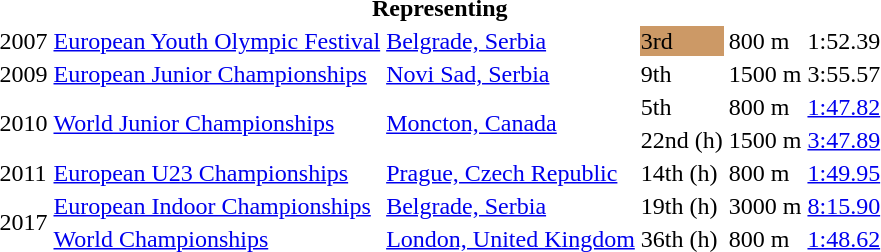<table>
<tr>
<th colspan="6">Representing </th>
</tr>
<tr>
<td>2007</td>
<td><a href='#'>European Youth Olympic Festival</a></td>
<td><a href='#'>Belgrade, Serbia</a></td>
<td bgcolor=cc9966>3rd</td>
<td>800 m</td>
<td>1:52.39</td>
</tr>
<tr>
<td>2009</td>
<td><a href='#'>European Junior Championships</a></td>
<td><a href='#'>Novi Sad, Serbia</a></td>
<td>9th</td>
<td>1500 m</td>
<td>3:55.57</td>
</tr>
<tr>
<td rowspan=2>2010</td>
<td rowspan=2><a href='#'>World Junior Championships</a></td>
<td rowspan=2><a href='#'>Moncton, Canada</a></td>
<td>5th</td>
<td>800 m</td>
<td><a href='#'>1:47.82</a></td>
</tr>
<tr>
<td>22nd (h)</td>
<td>1500 m</td>
<td><a href='#'>3:47.89</a></td>
</tr>
<tr>
<td>2011</td>
<td><a href='#'>European U23 Championships</a></td>
<td><a href='#'>Prague, Czech Republic</a></td>
<td>14th (h)</td>
<td>800 m</td>
<td><a href='#'>1:49.95</a></td>
</tr>
<tr>
<td rowspan=2>2017</td>
<td><a href='#'>European Indoor Championships</a></td>
<td><a href='#'>Belgrade, Serbia</a></td>
<td>19th (h)</td>
<td>3000 m</td>
<td><a href='#'>8:15.90</a></td>
</tr>
<tr>
<td><a href='#'>World Championships</a></td>
<td><a href='#'>London, United Kingdom</a></td>
<td>36th (h)</td>
<td>800 m</td>
<td><a href='#'>1:48.62</a></td>
</tr>
</table>
